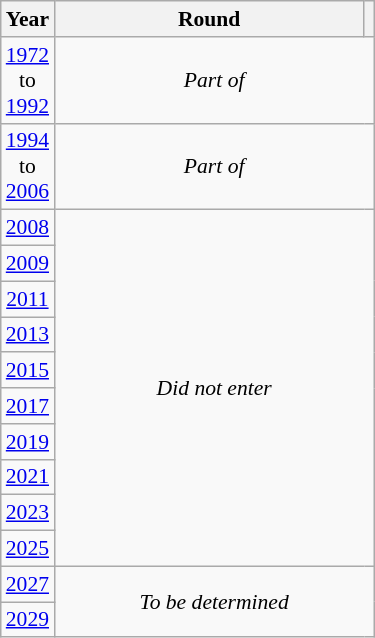<table class="wikitable" style="text-align: center; font-size:90%">
<tr>
<th>Year</th>
<th style="width:200px">Round</th>
<th></th>
</tr>
<tr>
<td><a href='#'>1972</a><br>to<br><a href='#'>1992</a></td>
<td colspan="2"><em>Part of </em></td>
</tr>
<tr>
<td><a href='#'>1994</a><br>to<br><a href='#'>2006</a></td>
<td colspan="2"><em>Part of </em></td>
</tr>
<tr>
<td><a href='#'>2008</a></td>
<td colspan="2" rowspan="10"><em>Did not enter</em></td>
</tr>
<tr>
<td><a href='#'>2009</a></td>
</tr>
<tr>
<td><a href='#'>2011</a></td>
</tr>
<tr>
<td><a href='#'>2013</a></td>
</tr>
<tr>
<td><a href='#'>2015</a></td>
</tr>
<tr>
<td><a href='#'>2017</a></td>
</tr>
<tr>
<td><a href='#'>2019</a></td>
</tr>
<tr>
<td><a href='#'>2021</a></td>
</tr>
<tr>
<td><a href='#'>2023</a></td>
</tr>
<tr>
<td><a href='#'>2025</a></td>
</tr>
<tr>
<td><a href='#'>2027</a></td>
<td colspan="2" rowspan="2"><em>To be determined</em></td>
</tr>
<tr>
<td><a href='#'>2029</a></td>
</tr>
</table>
